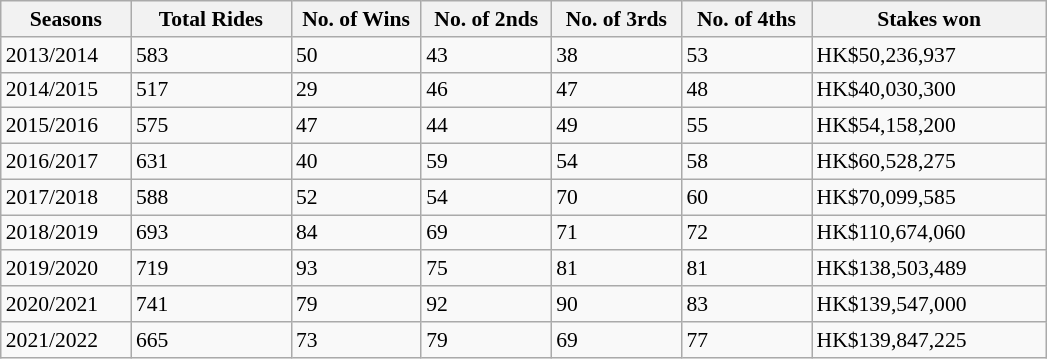<table class="wikitable sortable" style="font-size:90%;">
<tr>
<th width="80px">Seasons</th>
<th width="100px">Total Rides</th>
<th width="80px">No. of Wins</th>
<th width="80px">No. of 2nds</th>
<th width="80px">No. of 3rds</th>
<th width="80px">No. of 4ths</th>
<th width="150px">Stakes won</th>
</tr>
<tr>
<td>2013/2014</td>
<td>583</td>
<td>50</td>
<td>43</td>
<td>38</td>
<td>53</td>
<td>HK$50,236,937</td>
</tr>
<tr>
<td>2014/2015</td>
<td>517</td>
<td>29</td>
<td>46</td>
<td>47</td>
<td>48</td>
<td>HK$40,030,300</td>
</tr>
<tr>
<td>2015/2016</td>
<td>575</td>
<td>47</td>
<td>44</td>
<td>49</td>
<td>55</td>
<td>HK$54,158,200</td>
</tr>
<tr>
<td>2016/2017</td>
<td>631</td>
<td>40</td>
<td>59</td>
<td>54</td>
<td>58</td>
<td>HK$60,528,275</td>
</tr>
<tr>
<td>2017/2018</td>
<td>588</td>
<td>52</td>
<td>54</td>
<td>70</td>
<td>60</td>
<td>HK$70,099,585</td>
</tr>
<tr>
<td>2018/2019</td>
<td>693</td>
<td>84</td>
<td>69</td>
<td>71</td>
<td>72</td>
<td>HK$110,674,060</td>
</tr>
<tr>
<td>2019/2020</td>
<td>719</td>
<td>93</td>
<td>75</td>
<td>81</td>
<td>81</td>
<td>HK$138,503,489</td>
</tr>
<tr>
<td>2020/2021</td>
<td>741</td>
<td>79</td>
<td>92</td>
<td>90</td>
<td>83</td>
<td>HK$139,547,000</td>
</tr>
<tr>
<td>2021/2022</td>
<td>665</td>
<td>73</td>
<td>79</td>
<td>69</td>
<td>77</td>
<td>HK$139,847,225</td>
</tr>
</table>
